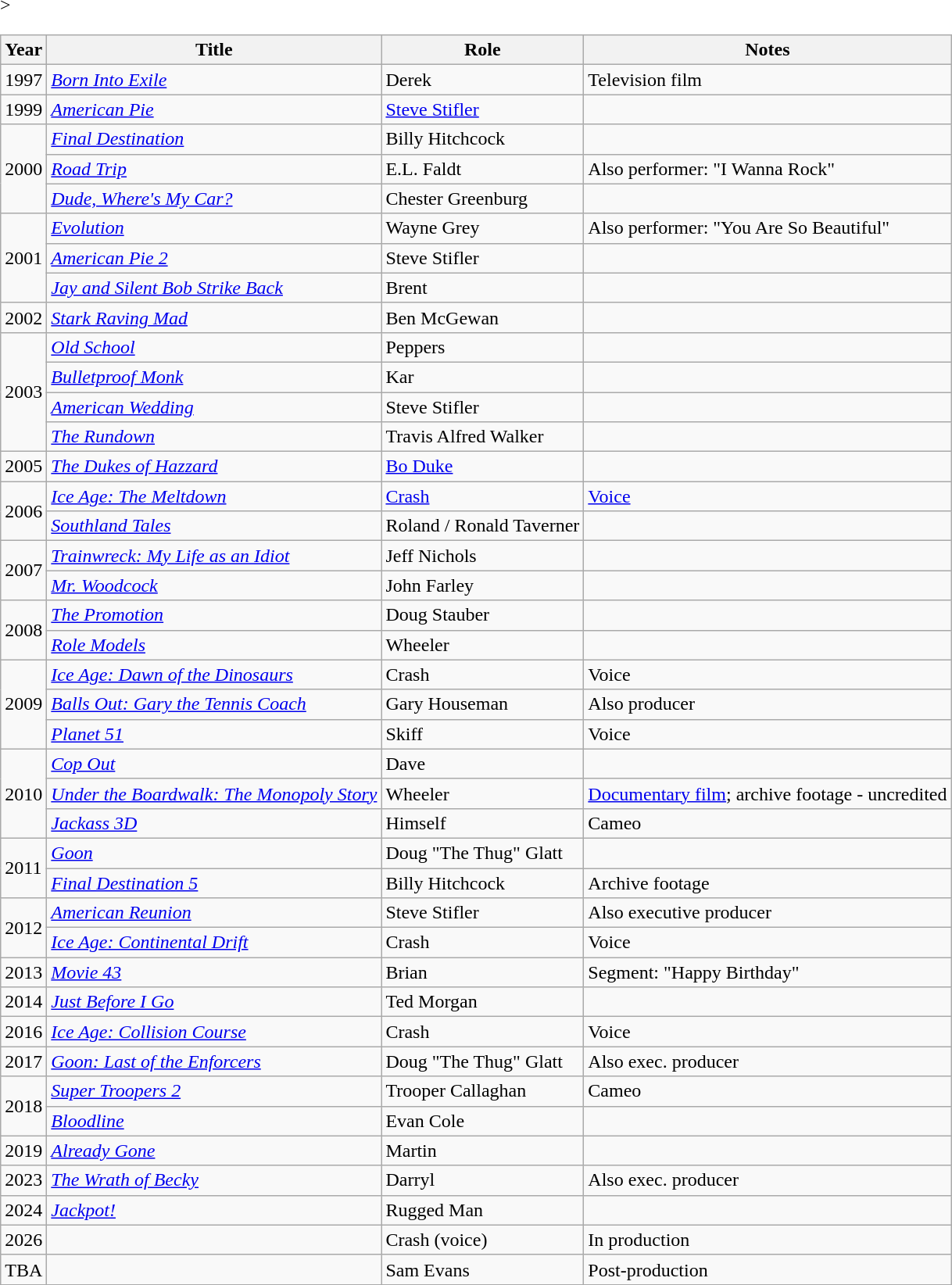<table class="wikitable sortable">
<tr>
<th>Year</th>
<th>Title</th>
<th>Role</th>
<th>Notes</th>
</tr>
<tr>
<td>1997</td>
<td><em><a href='#'>Born Into Exile</a></em></td>
<td>Derek</td>
<td>Television film</td>
</tr>
<tr>
<td>1999</td>
<td><em><a href='#'>American Pie</a></em></td>
<td><a href='#'>Steve Stifler</a></td>
<td></td>
</tr>
<tr>
<td rowspan="3">2000</td>
<td><em><a href='#'>Final Destination</a></em></td>
<td>Billy Hitchcock</td>
<td></td>
</tr>
<tr>
<td><em><a href='#'>Road Trip</a></em></td>
<td>E.L. Faldt</td>
<td>Also performer: "I Wanna Rock"</td>
</tr>
<tr>
<td><em><a href='#'>Dude, Where's My Car?</a></em></td>
<td>Chester Greenburg</td>
<td></td>
</tr>
<tr>
<td rowspan="3">2001</td>
<td><em><a href='#'>Evolution</a></em></td>
<td>Wayne Grey</td>
<td>Also performer: "You Are So Beautiful"</td>
</tr>
<tr>
<td><em><a href='#'>American Pie 2</a></em></td>
<td>Steve Stifler</td>
<td></td>
</tr>
<tr>
<td><em><a href='#'>Jay and Silent Bob Strike Back</a></em></td>
<td>Brent</td>
<td></td>
</tr>
<tr>
<td>2002</td>
<td><em><a href='#'>Stark Raving Mad</a></em></td>
<td>Ben McGewan</td>
<td></td>
</tr>
<tr>
<td rowspan="4">2003</td>
<td><em><a href='#'>Old School</a></em></td>
<td>Peppers</td>
<td></td>
</tr>
<tr>
<td><em><a href='#'>Bulletproof Monk</a></em></td>
<td>Kar</td>
<td></td>
</tr>
<tr>
<td><em><a href='#'>American Wedding</a></em></td>
<td>Steve Stifler</td>
<td></td>
</tr>
<tr>
<td><em><a href='#'>The Rundown</a></em></td>
<td>Travis Alfred Walker</td>
<td></td>
</tr>
<tr>
<td>2005</td>
<td><em><a href='#'>The Dukes of Hazzard</a></em></td>
<td><a href='#'>Bo Duke</a></td>
<td></td>
</tr>
<tr>
<td rowspan="2">2006</td>
<td><em><a href='#'>Ice Age: The Meltdown</a></em></td>
<td><a href='#'>Crash</a></td>
<td><a href='#'>Voice</a></td>
</tr>
<tr>
<td><em><a href='#'>Southland Tales</a></em></td>
<td>Roland / Ronald Taverner</td>
<td></td>
</tr>
<tr>
<td rowspan="2">2007</td>
<td><em><a href='#'>Trainwreck: My Life as an Idiot</a></em></td>
<td>Jeff Nichols</td>
<td></td>
</tr>
<tr>
<td><em><a href='#'>Mr. Woodcock</a></em></td>
<td>John Farley</td>
<td></td>
</tr>
<tr American Loser 2007</ref></ref>>
<td rowspan="2">2008</td>
<td><em><a href='#'>The Promotion</a></em></td>
<td>Doug Stauber</td>
<td></td>
</tr>
<tr>
<td><em><a href='#'>Role Models</a></em></td>
<td>Wheeler</td>
<td></td>
</tr>
<tr>
<td rowspan="3">2009</td>
<td><em><a href='#'>Ice Age: Dawn of the Dinosaurs</a></em></td>
<td>Crash</td>
<td>Voice</td>
</tr>
<tr>
<td><em><a href='#'>Balls Out: Gary the Tennis Coach</a></em></td>
<td>Gary Houseman</td>
<td>Also producer</td>
</tr>
<tr>
<td><em><a href='#'>Planet 51</a></em></td>
<td>Skiff</td>
<td>Voice</td>
</tr>
<tr>
<td rowspan="3">2010</td>
<td><em><a href='#'>Cop Out</a></em></td>
<td>Dave</td>
<td></td>
</tr>
<tr>
<td><em><a href='#'>Under the Boardwalk: The Monopoly Story</a></em></td>
<td>Wheeler</td>
<td><a href='#'>Documentary film</a>; archive footage - uncredited</td>
</tr>
<tr>
<td><em><a href='#'>Jackass 3D</a></em></td>
<td>Himself</td>
<td>Cameo</td>
</tr>
<tr>
<td rowspan="2">2011</td>
<td><em><a href='#'>Goon</a></em></td>
<td>Doug "The Thug" Glatt</td>
<td></td>
</tr>
<tr>
<td><em><a href='#'>Final Destination 5</a></em></td>
<td>Billy Hitchcock</td>
<td>Archive footage</td>
</tr>
<tr>
<td rowspan="2">2012</td>
<td><em><a href='#'>American Reunion</a></em></td>
<td>Steve Stifler</td>
<td>Also executive producer</td>
</tr>
<tr>
<td><em><a href='#'>Ice Age: Continental Drift</a></em></td>
<td>Crash</td>
<td>Voice</td>
</tr>
<tr>
<td>2013</td>
<td><em><a href='#'>Movie 43</a></em></td>
<td>Brian</td>
<td>Segment: "Happy Birthday"</td>
</tr>
<tr>
<td>2014</td>
<td><em><a href='#'>Just Before I Go</a></em></td>
<td>Ted Morgan</td>
<td></td>
</tr>
<tr>
<td>2016</td>
<td><em><a href='#'>Ice Age: Collision Course</a></em></td>
<td>Crash</td>
<td>Voice</td>
</tr>
<tr>
<td>2017</td>
<td><em><a href='#'>Goon: Last of the Enforcers</a></em></td>
<td>Doug "The Thug" Glatt</td>
<td>Also exec. producer</td>
</tr>
<tr>
<td rowspan="2">2018</td>
<td><em><a href='#'>Super Troopers 2</a></em></td>
<td>Trooper Callaghan</td>
<td>Cameo</td>
</tr>
<tr>
<td><a href='#'><em>Bloodline</em></a></td>
<td>Evan Cole</td>
<td></td>
</tr>
<tr>
<td>2019</td>
<td><em><a href='#'>Already Gone</a></em></td>
<td>Martin</td>
<td></td>
</tr>
<tr>
<td>2023</td>
<td><em><a href='#'>The Wrath of Becky</a></em></td>
<td>Darryl</td>
<td>Also exec. producer</td>
</tr>
<tr>
<td>2024</td>
<td><em><a href='#'>Jackpot!</a></em></td>
<td>Rugged Man</td>
<td></td>
</tr>
<tr>
<td>2026</td>
<td></td>
<td>Crash (voice)</td>
<td>In production</td>
</tr>
<tr>
<td>TBA</td>
<td></td>
<td>Sam Evans</td>
<td>Post-production</td>
</tr>
</table>
